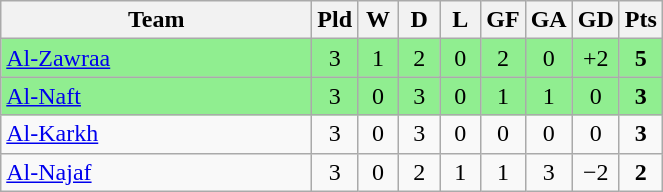<table class="wikitable" style="text-align: center;">
<tr>
<th width="200">Team</th>
<th width="20">Pld</th>
<th width="20">W</th>
<th width="20">D</th>
<th width="20">L</th>
<th width="20">GF</th>
<th width="20">GA</th>
<th width="20">GD</th>
<th width="20">Pts</th>
</tr>
<tr bgcolor=lightgreen>
<td style="text-align:left;"><a href='#'>Al-Zawraa</a></td>
<td>3</td>
<td>1</td>
<td>2</td>
<td>0</td>
<td>2</td>
<td>0</td>
<td>+2</td>
<td><strong>5</strong></td>
</tr>
<tr bgcolor=lightgreen>
<td style="text-align:left;"><a href='#'>Al-Naft</a></td>
<td>3</td>
<td>0</td>
<td>3</td>
<td>0</td>
<td>1</td>
<td>1</td>
<td>0</td>
<td><strong>3</strong></td>
</tr>
<tr>
<td style="text-align:left;"><a href='#'>Al-Karkh</a></td>
<td>3</td>
<td>0</td>
<td>3</td>
<td>0</td>
<td>0</td>
<td>0</td>
<td>0</td>
<td><strong>3</strong></td>
</tr>
<tr>
<td style="text-align:left;"><a href='#'>Al-Najaf</a></td>
<td>3</td>
<td>0</td>
<td>2</td>
<td>1</td>
<td>1</td>
<td>3</td>
<td>−2</td>
<td><strong>2</strong></td>
</tr>
</table>
